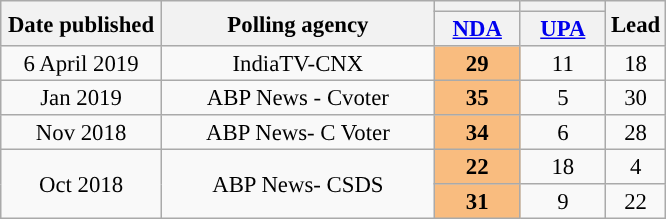<table class="wikitable sortable" style="text-align:center;font-size:95%;line-height:16px">
<tr>
<th rowspan="2" width="100px">Date published</th>
<th rowspan="2" width="175px">Polling agency</th>
<th style="background:"></th>
<th style="background:"></th>
<th rowspan="2">Lead</th>
</tr>
<tr>
<th width="50px" class="unsortable"><a href='#'>NDA</a></th>
<th width="50px" class="unsortable"><a href='#'>UPA</a></th>
</tr>
<tr>
<td>6 April 2019</td>
<td>IndiaTV-CNX </td>
<td style="background:#F9BC7F"><strong>29</strong></td>
<td>11</td>
<td style="background:">18</td>
</tr>
<tr>
<td>Jan 2019</td>
<td>ABP News - Cvoter</td>
<td style="background:#F9BC7F"><strong>35</strong></td>
<td>5</td>
<td style="background:"><span>30</span></td>
</tr>
<tr>
<td>Nov 2018</td>
<td>ABP News- C Voter</td>
<td style="background:#F9BC7F"><strong>34</strong></td>
<td>6</td>
<td style="background:"><span>28</span></td>
</tr>
<tr>
<td rowspan="2">Oct 2018</td>
<td rowspan="2">ABP News- CSDS</td>
<td style="background:#F9BC7F"><strong>22</strong></td>
<td>18</td>
<td style="background:"><span>4</span></td>
</tr>
<tr>
<td style="background:#F9BC7F"><strong>31</strong></td>
<td>9</td>
<td style="background:"><span>22</span></td>
</tr>
</table>
